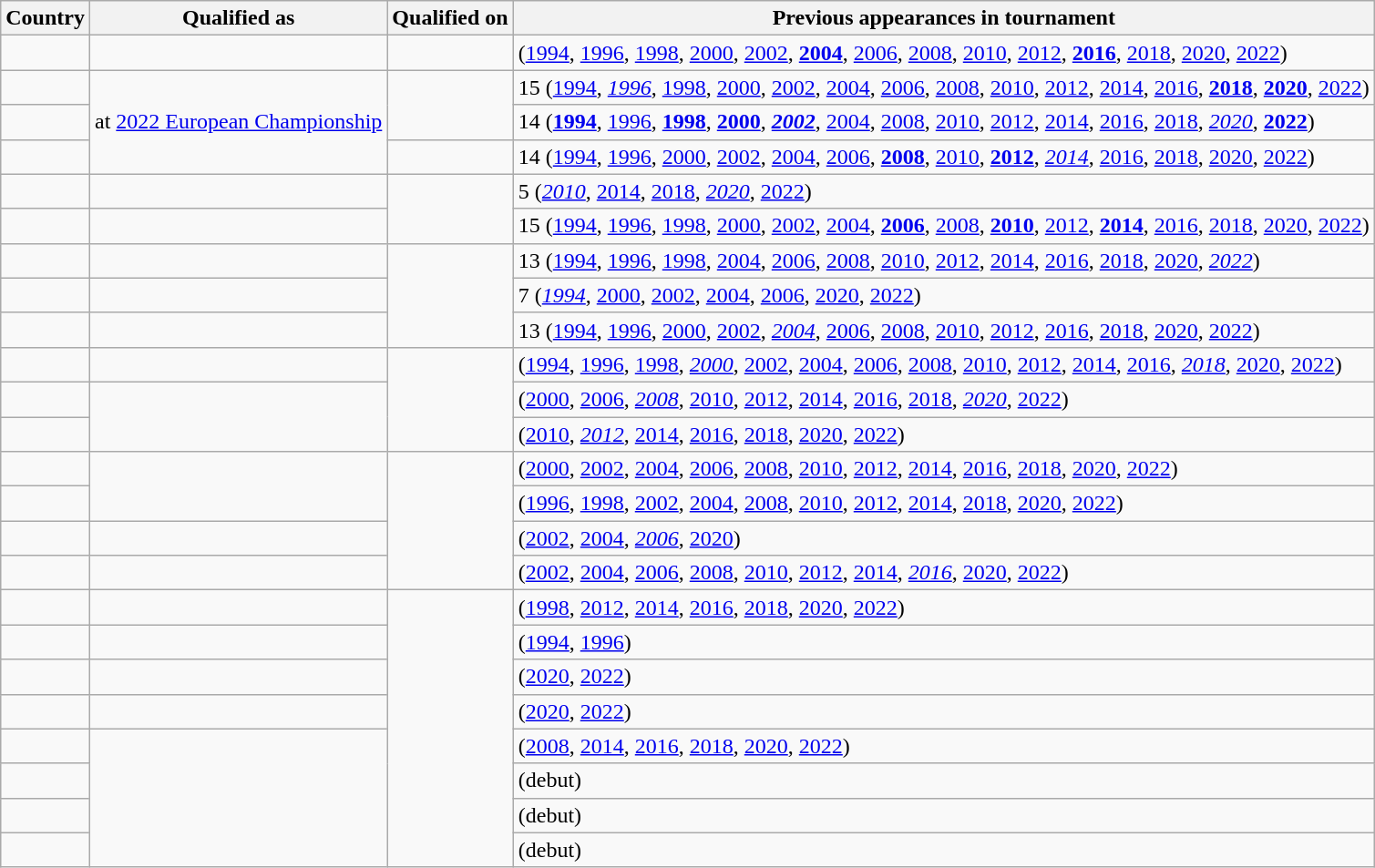<table class="wikitable sortable">
<tr>
<th>Country</th>
<th>Qualified as</th>
<th>Qualified on</th>
<th>Previous appearances in tournament</th>
</tr>
<tr>
<td></td>
<td></td>
<td></td>
<td> (<a href='#'>1994</a>, <a href='#'>1996</a>, <a href='#'>1998</a>, <a href='#'>2000</a>, <a href='#'>2002</a>, <strong><a href='#'>2004</a></strong>, <a href='#'>2006</a>, <a href='#'>2008</a>, <a href='#'>2010</a>, <a href='#'>2012</a>, <strong><a href='#'>2016</a></strong>, <a href='#'>2018</a>, <a href='#'>2020</a>, <a href='#'>2022</a>)</td>
</tr>
<tr>
<td></td>
<td rowspan=3> at <a href='#'>2022 European Championship</a></td>
<td rowspan=2></td>
<td>15 (<a href='#'>1994</a>, <a href='#'><em>1996</em></a>, <a href='#'>1998</a>, <a href='#'>2000</a>, <a href='#'>2002</a>, <a href='#'>2004</a>, <a href='#'>2006</a>, <a href='#'>2008</a>, <a href='#'>2010</a>, <a href='#'>2012</a>, <a href='#'>2014</a>, <a href='#'>2016</a>, <strong><a href='#'>2018</a></strong>, <strong><a href='#'>2020</a></strong>, <a href='#'>2022</a>)</td>
</tr>
<tr>
<td></td>
<td>14 (<a href='#'><strong>1994</strong></a>, <a href='#'>1996</a>, <a href='#'><strong>1998</strong></a>, <a href='#'><strong>2000</strong></a>, <a href='#'><strong><em>2002</em></strong></a>, <a href='#'>2004</a>, <a href='#'>2008</a>, <a href='#'>2010</a>, <a href='#'>2012</a>, <a href='#'>2014</a>, <a href='#'>2016</a>, <a href='#'>2018</a>, <em><a href='#'>2020</a></em>, <strong><a href='#'>2022</a></strong>)</td>
</tr>
<tr>
<td></td>
<td></td>
<td>14 (<a href='#'>1994</a>, <a href='#'>1996</a>, <a href='#'>2000</a>, <a href='#'>2002</a>, <a href='#'>2004</a>, <a href='#'>2006</a>, <a href='#'><strong>2008</strong></a>, <a href='#'>2010</a>, <a href='#'><strong>2012</strong></a>, <a href='#'><em>2014</em></a>, <a href='#'>2016</a>, <a href='#'>2018</a>, <a href='#'>2020</a>, <a href='#'>2022</a>)</td>
</tr>
<tr>
<td></td>
<td></td>
<td rowspan=2></td>
<td>5 (<em><a href='#'>2010</a></em>, <a href='#'>2014</a>, <a href='#'>2018</a>, <em><a href='#'>2020</a></em>, <a href='#'>2022</a>)</td>
</tr>
<tr>
<td></td>
<td></td>
<td>15 (<a href='#'>1994</a>, <a href='#'>1996</a>, <a href='#'>1998</a>, <a href='#'>2000</a>, <a href='#'>2002</a>, <a href='#'>2004</a>, <a href='#'><strong>2006</strong></a>, <a href='#'>2008</a>, <a href='#'><strong>2010</strong></a>, <a href='#'>2012</a>, <a href='#'><strong>2014</strong></a>, <a href='#'>2016</a>, <a href='#'>2018</a>, <a href='#'>2020</a>, <a href='#'>2022</a>)</td>
</tr>
<tr>
<td></td>
<td></td>
<td rowspan=3></td>
<td>13 (<a href='#'>1994</a>, <a href='#'>1996</a>, <a href='#'>1998</a>, <a href='#'>2004</a>, <a href='#'>2006</a>, <a href='#'>2008</a>, <a href='#'>2010</a>, <a href='#'>2012</a>, <a href='#'>2014</a>, <a href='#'>2016</a>, <a href='#'>2018</a>, <a href='#'>2020</a>, <em><a href='#'>2022</a></em>)</td>
</tr>
<tr>
<td></td>
<td></td>
<td>7 (<em><a href='#'>1994</a></em>, <a href='#'>2000</a>, <a href='#'>2002</a>, <a href='#'>2004</a>, <a href='#'>2006</a>, <a href='#'>2020</a>, <a href='#'>2022</a>)</td>
</tr>
<tr>
<td></td>
<td></td>
<td>13 (<a href='#'>1994</a>, <a href='#'>1996</a>, <a href='#'>2000</a>, <a href='#'>2002</a>, <em><a href='#'>2004</a></em>, <a href='#'>2006</a>, <a href='#'>2008</a>, <a href='#'>2010</a>, <a href='#'>2012</a>, <a href='#'>2016</a>, <a href='#'>2018</a>, <a href='#'>2020</a>, <a href='#'>2022</a>)</td>
</tr>
<tr>
<td></td>
<td></td>
<td rowspan=3></td>
<td> (<a href='#'>1994</a>, <a href='#'>1996</a>, <a href='#'>1998</a>, <a href='#'><em>2000</em></a>, <a href='#'>2002</a>, <a href='#'>2004</a>, <a href='#'>2006</a>, <a href='#'>2008</a>, <a href='#'>2010</a>, <a href='#'>2012</a>, <a href='#'>2014</a>, <a href='#'>2016</a>, <em><a href='#'>2018</a></em>, <a href='#'>2020</a>, <a href='#'>2022</a>)</td>
</tr>
<tr>
<td></td>
<td rowspan=2></td>
<td> (<a href='#'>2000</a>, <a href='#'>2006</a>, <a href='#'><em>2008</em></a>, <a href='#'>2010</a>, <a href='#'>2012</a>, <a href='#'>2014</a>, <a href='#'>2016</a>, <a href='#'>2018</a>, <em><a href='#'>2020</a></em>, <a href='#'>2022</a>)</td>
</tr>
<tr>
<td></td>
<td> (<a href='#'>2010</a>, <em><a href='#'>2012</a></em>, <a href='#'>2014</a>, <a href='#'>2016</a>, <a href='#'>2018</a>, <a href='#'>2020</a>, <a href='#'>2022</a>)</td>
</tr>
<tr>
<td></td>
<td rowspan=2></td>
<td rowspan=4></td>
<td> (<a href='#'>2000</a>, <a href='#'>2002</a>, <a href='#'>2004</a>, <a href='#'>2006</a>, <a href='#'>2008</a>, <a href='#'>2010</a>, <a href='#'>2012</a>, <a href='#'>2014</a>, <a href='#'>2016</a>, <a href='#'>2018</a>, <a href='#'>2020</a>, <a href='#'>2022</a>)</td>
</tr>
<tr>
<td></td>
<td> (<a href='#'>1996</a>, <a href='#'>1998</a>, <a href='#'>2002</a>, <a href='#'>2004</a>, <a href='#'>2008</a>, <a href='#'>2010</a>, <a href='#'>2012</a>, <a href='#'>2014</a>, <a href='#'>2018</a>, <a href='#'>2020</a>, <a href='#'>2022</a>)</td>
</tr>
<tr>
<td></td>
<td></td>
<td> (<a href='#'>2002</a>, <a href='#'>2004</a>, <em><a href='#'>2006</a></em>, <a href='#'>2020</a>)</td>
</tr>
<tr>
<td></td>
<td></td>
<td> (<a href='#'>2002</a>, <a href='#'>2004</a>, <a href='#'>2006</a>, <a href='#'>2008</a>, <a href='#'>2010</a>, <a href='#'>2012</a>, <a href='#'>2014</a>, <a href='#'><em>2016</em></a>, <a href='#'>2020</a>, <a href='#'>2022</a>)</td>
</tr>
<tr>
<td></td>
<td></td>
<td rowspan=8></td>
<td> (<a href='#'>1998</a>, <a href='#'>2012</a>, <a href='#'>2014</a>, <a href='#'>2016</a>, <a href='#'>2018</a>, <a href='#'>2020</a>, <a href='#'>2022</a>)</td>
</tr>
<tr>
<td></td>
<td></td>
<td> (<a href='#'>1994</a>, <a href='#'>1996</a>)</td>
</tr>
<tr>
<td></td>
<td></td>
<td> (<a href='#'>2020</a>, <a href='#'>2022</a>)</td>
</tr>
<tr>
<td></td>
<td></td>
<td> (<a href='#'>2020</a>, <a href='#'>2022</a>)</td>
</tr>
<tr>
<td></td>
<td rowspan=4></td>
<td> (<a href='#'>2008</a>, <a href='#'>2014</a>, <a href='#'>2016</a>, <a href='#'>2018</a>, <a href='#'>2020</a>, <a href='#'>2022</a>)</td>
</tr>
<tr>
<td></td>
<td> (debut)</td>
</tr>
<tr>
<td></td>
<td> (debut)</td>
</tr>
<tr>
<td></td>
<td> (debut)</td>
</tr>
</table>
